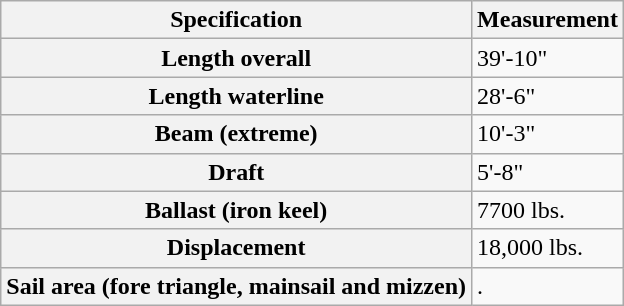<table class="wikitable" border="1">
<tr>
<th>Specification</th>
<th>Measurement</th>
</tr>
<tr>
<th>Length overall</th>
<td>39'-10"</td>
</tr>
<tr>
<th>Length waterline</th>
<td>28'-6"</td>
</tr>
<tr>
<th>Beam (extreme)</th>
<td>10'-3"</td>
</tr>
<tr>
<th>Draft</th>
<td>5'-8"</td>
</tr>
<tr>
<th>Ballast (iron keel)</th>
<td>7700 lbs.</td>
</tr>
<tr>
<th>Displacement</th>
<td>18,000 lbs.</td>
</tr>
<tr>
<th>Sail area (fore triangle, mainsail and mizzen)</th>
<td>.</td>
</tr>
</table>
